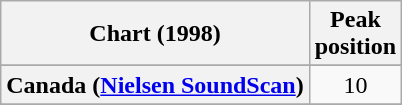<table class="wikitable sortable plainrowheaders" style="text-align:center">
<tr>
<th>Chart (1998)</th>
<th>Peak<br>position</th>
</tr>
<tr>
</tr>
<tr>
<th scope="row">Canada (<a href='#'>Nielsen SoundScan</a>)</th>
<td>10</td>
</tr>
<tr>
</tr>
<tr>
</tr>
<tr>
</tr>
<tr>
</tr>
</table>
